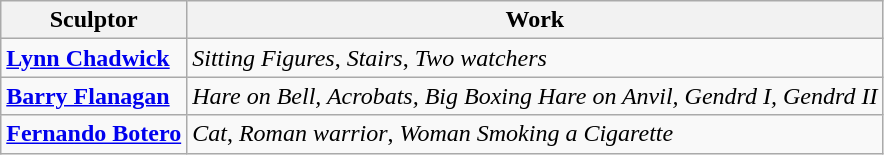<table class=wikitable>
<tr>
<th>Sculptor</th>
<th>Work</th>
</tr>
<tr>
<td><strong><a href='#'>Lynn Chadwick</a></strong></td>
<td><em>Sitting Figures</em>, <em>Stairs</em>, <em>Two watchers</em></td>
</tr>
<tr>
<td><strong><a href='#'>Barry Flanagan</a></strong></td>
<td><em>Hare on Bell, Acrobats, Big Boxing Hare on Anvil,  Gendrd I, Gendrd II</em></td>
</tr>
<tr>
<td><strong><a href='#'>Fernando Botero</a></strong></td>
<td><em>Cat</em>, <em>Roman warrior</em>, <em>Woman Smoking a Cigarette</em></td>
</tr>
</table>
